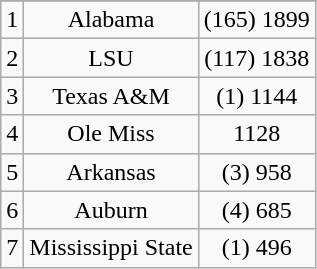<table class="wikitable" style="display: inline-table;">
<tr align="center">
</tr>
<tr align="center">
<td>1</td>
<td>Alabama</td>
<td>(165) 1899</td>
</tr>
<tr align="center">
<td>2</td>
<td>LSU</td>
<td>(117) 1838</td>
</tr>
<tr align="center">
<td>3</td>
<td>Texas A&M</td>
<td>(1) 1144</td>
</tr>
<tr align="center">
<td>4</td>
<td>Ole Miss</td>
<td>1128</td>
</tr>
<tr align="center">
<td>5</td>
<td>Arkansas</td>
<td>(3) 958</td>
</tr>
<tr align="center">
<td>6</td>
<td>Auburn</td>
<td>(4) 685</td>
</tr>
<tr align="center">
<td>7</td>
<td>Mississippi State</td>
<td>(1) 496</td>
</tr>
</table>
